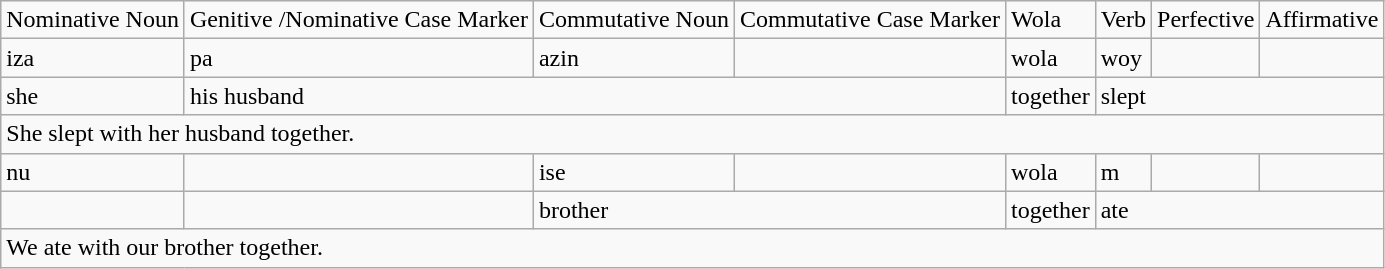<table class="wikitable">
<tr>
<td>Nominative Noun</td>
<td>Genitive /Nominative Case Marker</td>
<td>Commutative Noun</td>
<td>Commutative Case Marker</td>
<td>Wola</td>
<td>Verb</td>
<td>Perfective</td>
<td>Affirmative</td>
</tr>
<tr>
<td>iza</td>
<td>pa</td>
<td>azin</td>
<td></td>
<td>wola</td>
<td>woy</td>
<td></td>
<td></td>
</tr>
<tr>
<td>she</td>
<td colspan="3">his husband</td>
<td>together</td>
<td colspan="3">slept</td>
</tr>
<tr>
<td colspan="8">She slept with her husband together.</td>
</tr>
<tr>
<td>nu</td>
<td></td>
<td>ise</td>
<td></td>
<td>wola</td>
<td>m</td>
<td></td>
<td></td>
</tr>
<tr>
<td></td>
<td></td>
<td colspan="2">brother</td>
<td>together</td>
<td colspan="3">ate</td>
</tr>
<tr>
<td colspan="8">We ate with our brother together.</td>
</tr>
</table>
